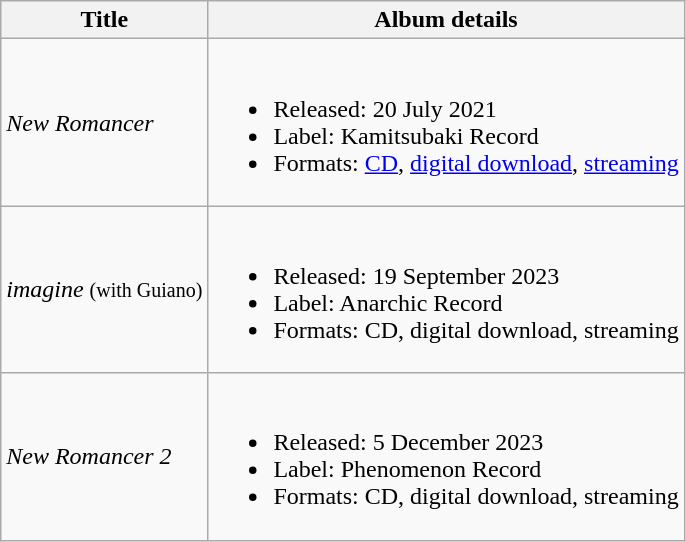<table class="wikitable plainrowheaders">
<tr>
<th scope="col">Title</th>
<th scope="col">Album details</th>
</tr>
<tr>
<td><em>New Romancer</em></td>
<td><br><ul><li>Released: 20 July 2021</li><li>Label: Kamitsubaki Record</li><li>Formats: <a href='#'>CD</a>, <a href='#'>digital download</a>, <a href='#'>streaming</a></li></ul></td>
</tr>
<tr>
<td><em>imagine</em> <small>(with Guiano)</small></td>
<td><br><ul><li>Released: 19 September 2023</li><li>Label: Anarchic Record</li><li>Formats: CD, digital download, streaming</li></ul></td>
</tr>
<tr>
<td><em>New Romancer 2</em></td>
<td><br><ul><li>Released: 5 December 2023</li><li>Label: Phenomenon Record</li><li>Formats: CD, digital download, streaming</li></ul></td>
</tr>
</table>
